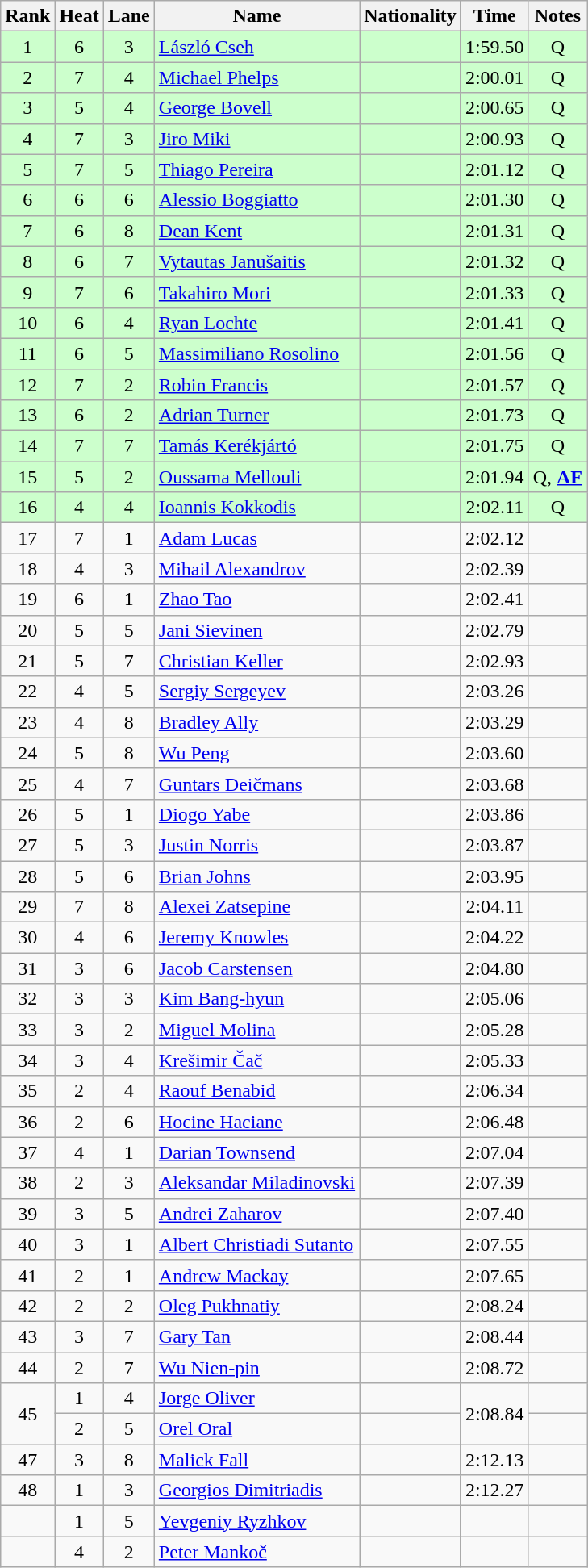<table class="wikitable sortable" style="text-align:center">
<tr>
<th>Rank</th>
<th>Heat</th>
<th>Lane</th>
<th>Name</th>
<th>Nationality</th>
<th>Time</th>
<th>Notes</th>
</tr>
<tr bgcolor=#ccffcc>
<td>1</td>
<td>6</td>
<td>3</td>
<td align=left><a href='#'>László Cseh</a></td>
<td align=left></td>
<td>1:59.50</td>
<td>Q</td>
</tr>
<tr bgcolor=#ccffcc>
<td>2</td>
<td>7</td>
<td>4</td>
<td align=left><a href='#'>Michael Phelps</a></td>
<td align=left></td>
<td>2:00.01</td>
<td>Q</td>
</tr>
<tr bgcolor=#ccffcc>
<td>3</td>
<td>5</td>
<td>4</td>
<td align=left><a href='#'>George Bovell</a></td>
<td align=left></td>
<td>2:00.65</td>
<td>Q</td>
</tr>
<tr bgcolor=#ccffcc>
<td>4</td>
<td>7</td>
<td>3</td>
<td align=left><a href='#'>Jiro Miki</a></td>
<td align=left></td>
<td>2:00.93</td>
<td>Q</td>
</tr>
<tr bgcolor=#ccffcc>
<td>5</td>
<td>7</td>
<td>5</td>
<td align=left><a href='#'>Thiago Pereira</a></td>
<td align=left></td>
<td>2:01.12</td>
<td>Q</td>
</tr>
<tr bgcolor=#ccffcc>
<td>6</td>
<td>6</td>
<td>6</td>
<td align=left><a href='#'>Alessio Boggiatto</a></td>
<td align=left></td>
<td>2:01.30</td>
<td>Q</td>
</tr>
<tr bgcolor=#ccffcc>
<td>7</td>
<td>6</td>
<td>8</td>
<td align=left><a href='#'>Dean Kent</a></td>
<td align=left></td>
<td>2:01.31</td>
<td>Q</td>
</tr>
<tr bgcolor=#ccffcc>
<td>8</td>
<td>6</td>
<td>7</td>
<td align=left><a href='#'>Vytautas Janušaitis</a></td>
<td align=left></td>
<td>2:01.32</td>
<td>Q</td>
</tr>
<tr bgcolor=#ccffcc>
<td>9</td>
<td>7</td>
<td>6</td>
<td align=left><a href='#'>Takahiro Mori</a></td>
<td align=left></td>
<td>2:01.33</td>
<td>Q</td>
</tr>
<tr bgcolor=#ccffcc>
<td>10</td>
<td>6</td>
<td>4</td>
<td align=left><a href='#'>Ryan Lochte</a></td>
<td align=left></td>
<td>2:01.41</td>
<td>Q</td>
</tr>
<tr bgcolor=#ccffcc>
<td>11</td>
<td>6</td>
<td>5</td>
<td align=left><a href='#'>Massimiliano Rosolino</a></td>
<td align=left></td>
<td>2:01.56</td>
<td>Q</td>
</tr>
<tr bgcolor=#ccffcc>
<td>12</td>
<td>7</td>
<td>2</td>
<td align=left><a href='#'>Robin Francis</a></td>
<td align=left></td>
<td>2:01.57</td>
<td>Q</td>
</tr>
<tr bgcolor=#ccffcc>
<td>13</td>
<td>6</td>
<td>2</td>
<td align=left><a href='#'>Adrian Turner</a></td>
<td align=left></td>
<td>2:01.73</td>
<td>Q</td>
</tr>
<tr bgcolor=#ccffcc>
<td>14</td>
<td>7</td>
<td>7</td>
<td align=left><a href='#'>Tamás Kerékjártó</a></td>
<td align=left></td>
<td>2:01.75</td>
<td>Q</td>
</tr>
<tr bgcolor=#ccffcc>
<td>15</td>
<td>5</td>
<td>2</td>
<td align=left><a href='#'>Oussama Mellouli</a></td>
<td align=left></td>
<td>2:01.94</td>
<td>Q, <strong><a href='#'>AF</a></strong></td>
</tr>
<tr bgcolor=#ccffcc>
<td>16</td>
<td>4</td>
<td>4</td>
<td align=left><a href='#'>Ioannis Kokkodis</a></td>
<td align=left></td>
<td>2:02.11</td>
<td>Q</td>
</tr>
<tr>
<td>17</td>
<td>7</td>
<td>1</td>
<td align=left><a href='#'>Adam Lucas</a></td>
<td align=left></td>
<td>2:02.12</td>
<td></td>
</tr>
<tr>
<td>18</td>
<td>4</td>
<td>3</td>
<td align=left><a href='#'>Mihail Alexandrov</a></td>
<td align=left></td>
<td>2:02.39</td>
<td></td>
</tr>
<tr>
<td>19</td>
<td>6</td>
<td>1</td>
<td align=left><a href='#'>Zhao Tao</a></td>
<td align=left></td>
<td>2:02.41</td>
<td></td>
</tr>
<tr>
<td>20</td>
<td>5</td>
<td>5</td>
<td align=left><a href='#'>Jani Sievinen</a></td>
<td align=left></td>
<td>2:02.79</td>
<td></td>
</tr>
<tr>
<td>21</td>
<td>5</td>
<td>7</td>
<td align=left><a href='#'>Christian Keller</a></td>
<td align=left></td>
<td>2:02.93</td>
<td></td>
</tr>
<tr>
<td>22</td>
<td>4</td>
<td>5</td>
<td align=left><a href='#'>Sergiy Sergeyev</a></td>
<td align=left></td>
<td>2:03.26</td>
<td></td>
</tr>
<tr>
<td>23</td>
<td>4</td>
<td>8</td>
<td align=left><a href='#'>Bradley Ally</a></td>
<td align=left></td>
<td>2:03.29</td>
<td></td>
</tr>
<tr>
<td>24</td>
<td>5</td>
<td>8</td>
<td align=left><a href='#'>Wu Peng</a></td>
<td align=left></td>
<td>2:03.60</td>
<td></td>
</tr>
<tr>
<td>25</td>
<td>4</td>
<td>7</td>
<td align=left><a href='#'>Guntars Deičmans</a></td>
<td align=left></td>
<td>2:03.68</td>
<td></td>
</tr>
<tr>
<td>26</td>
<td>5</td>
<td>1</td>
<td align=left><a href='#'>Diogo Yabe</a></td>
<td align=left></td>
<td>2:03.86</td>
<td></td>
</tr>
<tr>
<td>27</td>
<td>5</td>
<td>3</td>
<td align=left><a href='#'>Justin Norris</a></td>
<td align=left></td>
<td>2:03.87</td>
<td></td>
</tr>
<tr>
<td>28</td>
<td>5</td>
<td>6</td>
<td align=left><a href='#'>Brian Johns</a></td>
<td align=left></td>
<td>2:03.95</td>
<td></td>
</tr>
<tr>
<td>29</td>
<td>7</td>
<td>8</td>
<td align=left><a href='#'>Alexei Zatsepine</a></td>
<td align=left></td>
<td>2:04.11</td>
<td></td>
</tr>
<tr>
<td>30</td>
<td>4</td>
<td>6</td>
<td align=left><a href='#'>Jeremy Knowles</a></td>
<td align=left></td>
<td>2:04.22</td>
<td></td>
</tr>
<tr>
<td>31</td>
<td>3</td>
<td>6</td>
<td align=left><a href='#'>Jacob Carstensen</a></td>
<td align=left></td>
<td>2:04.80</td>
<td></td>
</tr>
<tr>
<td>32</td>
<td>3</td>
<td>3</td>
<td align=left><a href='#'>Kim Bang-hyun</a></td>
<td align=left></td>
<td>2:05.06</td>
<td></td>
</tr>
<tr>
<td>33</td>
<td>3</td>
<td>2</td>
<td align=left><a href='#'>Miguel Molina</a></td>
<td align=left></td>
<td>2:05.28</td>
<td></td>
</tr>
<tr>
<td>34</td>
<td>3</td>
<td>4</td>
<td align=left><a href='#'>Krešimir Čač</a></td>
<td align=left></td>
<td>2:05.33</td>
<td></td>
</tr>
<tr>
<td>35</td>
<td>2</td>
<td>4</td>
<td align=left><a href='#'>Raouf Benabid</a></td>
<td align=left></td>
<td>2:06.34</td>
<td></td>
</tr>
<tr>
<td>36</td>
<td>2</td>
<td>6</td>
<td align=left><a href='#'>Hocine Haciane</a></td>
<td align=left></td>
<td>2:06.48</td>
<td></td>
</tr>
<tr>
<td>37</td>
<td>4</td>
<td>1</td>
<td align=left><a href='#'>Darian Townsend</a></td>
<td align=left></td>
<td>2:07.04</td>
<td></td>
</tr>
<tr>
<td>38</td>
<td>2</td>
<td>3</td>
<td align=left><a href='#'>Aleksandar Miladinovski</a></td>
<td align=left></td>
<td>2:07.39</td>
<td></td>
</tr>
<tr>
<td>39</td>
<td>3</td>
<td>5</td>
<td align=left><a href='#'>Andrei Zaharov</a></td>
<td align=left></td>
<td>2:07.40</td>
<td></td>
</tr>
<tr>
<td>40</td>
<td>3</td>
<td>1</td>
<td align=left><a href='#'>Albert Christiadi Sutanto</a></td>
<td align=left></td>
<td>2:07.55</td>
<td></td>
</tr>
<tr>
<td>41</td>
<td>2</td>
<td>1</td>
<td align=left><a href='#'>Andrew Mackay</a></td>
<td align=left></td>
<td>2:07.65</td>
<td></td>
</tr>
<tr>
<td>42</td>
<td>2</td>
<td>2</td>
<td align=left><a href='#'>Oleg Pukhnatiy</a></td>
<td align=left></td>
<td>2:08.24</td>
<td></td>
</tr>
<tr>
<td>43</td>
<td>3</td>
<td>7</td>
<td align=left><a href='#'>Gary Tan</a></td>
<td align=left></td>
<td>2:08.44</td>
<td></td>
</tr>
<tr>
<td>44</td>
<td>2</td>
<td>7</td>
<td align=left><a href='#'>Wu Nien-pin</a></td>
<td align=left></td>
<td>2:08.72</td>
<td></td>
</tr>
<tr>
<td rowspan=2>45</td>
<td>1</td>
<td>4</td>
<td align=left><a href='#'>Jorge Oliver</a></td>
<td align=left></td>
<td rowspan=2>2:08.84</td>
<td></td>
</tr>
<tr>
<td>2</td>
<td>5</td>
<td align=left><a href='#'>Orel Oral</a></td>
<td align=left></td>
<td></td>
</tr>
<tr>
<td>47</td>
<td>3</td>
<td>8</td>
<td align=left><a href='#'>Malick Fall</a></td>
<td align=left></td>
<td>2:12.13</td>
<td></td>
</tr>
<tr>
<td>48</td>
<td>1</td>
<td>3</td>
<td align=left><a href='#'>Georgios Dimitriadis</a></td>
<td align=left></td>
<td>2:12.27</td>
<td></td>
</tr>
<tr>
<td></td>
<td>1</td>
<td>5</td>
<td align=left><a href='#'>Yevgeniy Ryzhkov</a></td>
<td align=left></td>
<td></td>
<td></td>
</tr>
<tr>
<td></td>
<td>4</td>
<td>2</td>
<td align=left><a href='#'>Peter Mankoč</a></td>
<td align=left></td>
<td></td>
<td></td>
</tr>
</table>
